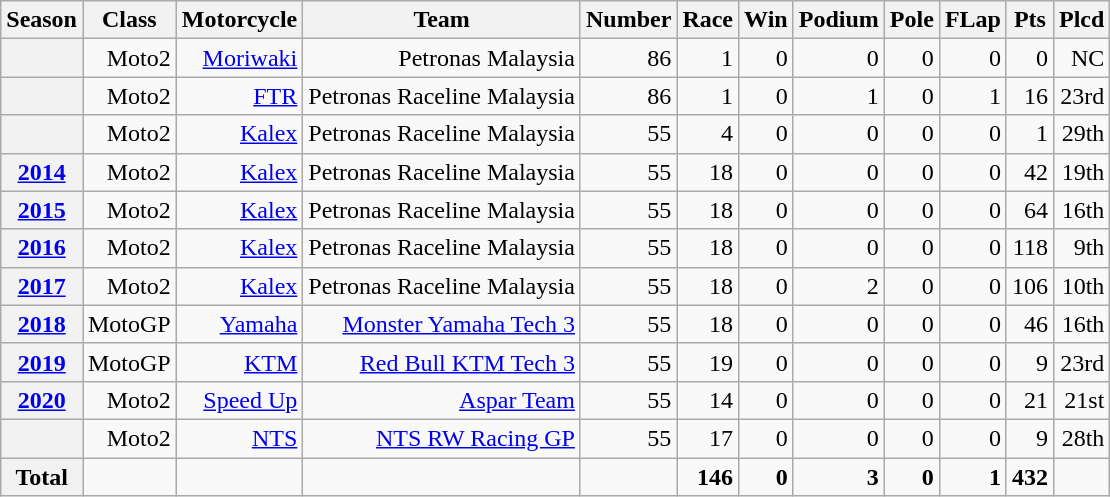<table class="wikitable" style=text-align:right>
<tr>
<th>Season</th>
<th>Class</th>
<th>Motorcycle</th>
<th>Team</th>
<th>Number</th>
<th>Race</th>
<th>Win</th>
<th>Podium</th>
<th>Pole</th>
<th>FLap</th>
<th>Pts</th>
<th>Plcd</th>
</tr>
<tr>
<th></th>
<td>Moto2</td>
<td><a href='#'>Moriwaki</a></td>
<td>Petronas Malaysia</td>
<td>86</td>
<td>1</td>
<td>0</td>
<td>0</td>
<td>0</td>
<td>0</td>
<td>0</td>
<td>NC</td>
</tr>
<tr>
<th></th>
<td>Moto2</td>
<td><a href='#'>FTR</a></td>
<td>Petronas Raceline Malaysia</td>
<td>86</td>
<td>1</td>
<td>0</td>
<td>1</td>
<td>0</td>
<td>1</td>
<td>16</td>
<td>23rd</td>
</tr>
<tr>
<th></th>
<td>Moto2</td>
<td><a href='#'>Kalex</a></td>
<td>Petronas Raceline Malaysia</td>
<td>55</td>
<td>4</td>
<td>0</td>
<td>0</td>
<td>0</td>
<td>0</td>
<td>1</td>
<td>29th</td>
</tr>
<tr>
<th><a href='#'>2014</a></th>
<td>Moto2</td>
<td><a href='#'>Kalex</a></td>
<td>Petronas Raceline Malaysia</td>
<td>55</td>
<td>18</td>
<td>0</td>
<td>0</td>
<td>0</td>
<td>0</td>
<td>42</td>
<td>19th</td>
</tr>
<tr>
<th><a href='#'>2015</a></th>
<td>Moto2</td>
<td><a href='#'>Kalex</a></td>
<td>Petronas Raceline Malaysia</td>
<td>55</td>
<td>18</td>
<td>0</td>
<td>0</td>
<td>0</td>
<td>0</td>
<td>64</td>
<td>16th</td>
</tr>
<tr>
<th><a href='#'>2016</a></th>
<td>Moto2</td>
<td><a href='#'>Kalex</a></td>
<td>Petronas Raceline Malaysia</td>
<td>55</td>
<td>18</td>
<td>0</td>
<td>0</td>
<td>0</td>
<td>0</td>
<td>118</td>
<td>9th</td>
</tr>
<tr>
<th><a href='#'>2017</a></th>
<td>Moto2</td>
<td><a href='#'>Kalex</a></td>
<td>Petronas Raceline Malaysia</td>
<td>55</td>
<td>18</td>
<td>0</td>
<td>2</td>
<td>0</td>
<td>0</td>
<td>106</td>
<td>10th</td>
</tr>
<tr>
<th><a href='#'>2018</a></th>
<td>MotoGP</td>
<td><a href='#'>Yamaha</a></td>
<td><a href='#'>Monster Yamaha Tech 3</a></td>
<td>55</td>
<td>18</td>
<td>0</td>
<td>0</td>
<td>0</td>
<td>0</td>
<td>46</td>
<td>16th</td>
</tr>
<tr>
<th><a href='#'>2019</a></th>
<td>MotoGP</td>
<td><a href='#'>KTM</a></td>
<td><a href='#'>Red Bull KTM Tech 3</a></td>
<td>55</td>
<td>19</td>
<td>0</td>
<td>0</td>
<td>0</td>
<td>0</td>
<td>9</td>
<td>23rd</td>
</tr>
<tr>
<th><a href='#'>2020</a></th>
<td>Moto2</td>
<td><a href='#'>Speed Up</a></td>
<td><a href='#'>Aspar Team</a></td>
<td>55</td>
<td>14</td>
<td>0</td>
<td>0</td>
<td>0</td>
<td>0</td>
<td>21</td>
<td>21st</td>
</tr>
<tr>
<th></th>
<td>Moto2</td>
<td><a href='#'>NTS</a></td>
<td><a href='#'>NTS RW Racing GP</a></td>
<td>55</td>
<td>17</td>
<td>0</td>
<td>0</td>
<td>0</td>
<td>0</td>
<td>9</td>
<td>28th</td>
</tr>
<tr>
<th>Total</th>
<td></td>
<td></td>
<td></td>
<td></td>
<td><strong>146</strong></td>
<td><strong>0</strong></td>
<td><strong>3</strong></td>
<td><strong>0</strong></td>
<td><strong>1</strong></td>
<td><strong>432</strong></td>
<td></td>
</tr>
</table>
